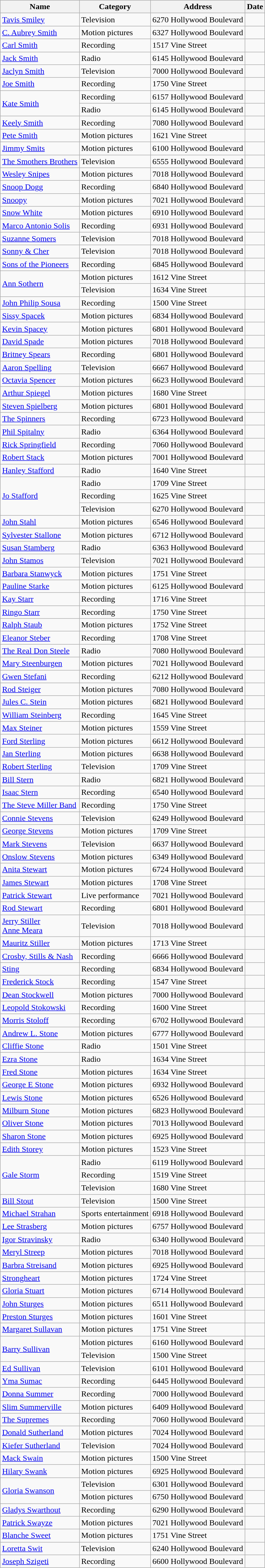<table class="wikitable sortable" style="font-size: 100%;">
<tr>
<th>Name</th>
<th>Category</th>
<th>Address</th>
<th>Date</th>
</tr>
<tr>
<td><a href='#'>Tavis Smiley</a></td>
<td>Television</td>
<td>6270 Hollywood Boulevard</td>
<td></td>
</tr>
<tr>
<td><a href='#'>C. Aubrey Smith</a></td>
<td>Motion pictures</td>
<td>6327 Hollywood Boulevard</td>
<td></td>
</tr>
<tr>
<td><a href='#'>Carl Smith</a></td>
<td>Recording</td>
<td>1517 Vine Street</td>
<td></td>
</tr>
<tr>
<td><a href='#'>Jack Smith</a></td>
<td>Radio</td>
<td>6145 Hollywood Boulevard</td>
<td></td>
</tr>
<tr>
<td><a href='#'>Jaclyn Smith</a></td>
<td>Television</td>
<td>7000 Hollywood Boulevard</td>
<td></td>
</tr>
<tr>
<td><a href='#'>Joe Smith</a></td>
<td>Recording</td>
<td>1750 Vine Street</td>
<td></td>
</tr>
<tr>
<td rowspan="2"><a href='#'>Kate Smith</a></td>
<td>Recording</td>
<td>6157 Hollywood Boulevard</td>
<td></td>
</tr>
<tr>
<td>Radio</td>
<td>6145 Hollywood Boulevard</td>
<td></td>
</tr>
<tr>
<td><a href='#'>Keely Smith</a></td>
<td>Recording</td>
<td>7080 Hollywood Boulevard</td>
<td></td>
</tr>
<tr>
<td><a href='#'>Pete Smith</a></td>
<td>Motion pictures</td>
<td>1621 Vine Street</td>
<td></td>
</tr>
<tr>
<td><a href='#'>Jimmy Smits</a></td>
<td>Motion pictures</td>
<td>6100 Hollywood Boulevard</td>
<td></td>
</tr>
<tr>
<td><a href='#'>The Smothers Brothers</a></td>
<td>Television</td>
<td>6555 Hollywood Boulevard</td>
<td></td>
</tr>
<tr>
<td><a href='#'>Wesley Snipes</a></td>
<td>Motion pictures</td>
<td>7018 Hollywood Boulevard</td>
<td></td>
</tr>
<tr>
<td><a href='#'>Snoop Dogg</a></td>
<td>Recording</td>
<td>6840 Hollywood Boulevard</td>
<td></td>
</tr>
<tr>
<td><a href='#'>Snoopy</a></td>
<td>Motion pictures</td>
<td>7021 Hollywood Boulevard</td>
<td></td>
</tr>
<tr>
<td><a href='#'>Snow White</a></td>
<td>Motion pictures</td>
<td>6910 Hollywood Boulevard</td>
<td></td>
</tr>
<tr>
<td><a href='#'>Marco Antonio Solis</a></td>
<td>Recording</td>
<td>6931 Hollywood Boulevard</td>
<td></td>
</tr>
<tr>
<td><a href='#'>Suzanne Somers</a></td>
<td>Television</td>
<td>7018 Hollywood Boulevard</td>
<td></td>
</tr>
<tr>
<td><a href='#'>Sonny & Cher</a></td>
<td>Television</td>
<td>7018 Hollywood Boulevard</td>
<td></td>
</tr>
<tr>
<td><a href='#'>Sons of the Pioneers</a></td>
<td>Recording</td>
<td>6845 Hollywood Boulevard</td>
<td></td>
</tr>
<tr>
<td rowspan="2"><a href='#'>Ann Sothern</a></td>
<td>Motion pictures</td>
<td>1612 Vine Street</td>
<td></td>
</tr>
<tr>
<td>Television</td>
<td>1634 Vine Street</td>
<td></td>
</tr>
<tr>
<td><a href='#'>John Philip Sousa</a></td>
<td>Recording</td>
<td>1500 Vine Street</td>
<td></td>
</tr>
<tr>
<td><a href='#'>Sissy Spacek</a></td>
<td>Motion pictures</td>
<td>6834 Hollywood Boulevard</td>
<td></td>
</tr>
<tr>
<td><a href='#'>Kevin Spacey</a></td>
<td>Motion pictures</td>
<td>6801 Hollywood Boulevard</td>
<td></td>
</tr>
<tr>
<td><a href='#'>David Spade</a></td>
<td>Motion pictures</td>
<td>7018 Hollywood Boulevard</td>
<td></td>
</tr>
<tr>
<td><a href='#'>Britney Spears</a></td>
<td>Recording</td>
<td>6801 Hollywood Boulevard</td>
<td></td>
</tr>
<tr>
<td><a href='#'>Aaron Spelling</a></td>
<td>Television</td>
<td>6667 Hollywood Boulevard</td>
<td></td>
</tr>
<tr>
<td><a href='#'>Octavia Spencer</a></td>
<td>Motion pictures</td>
<td>6623 Hollywood Boulevard</td>
<td></td>
</tr>
<tr>
<td><a href='#'>Arthur Spiegel</a></td>
<td>Motion pictures</td>
<td>1680 Vine Street</td>
<td></td>
</tr>
<tr>
<td><a href='#'>Steven Spielberg</a></td>
<td>Motion pictures</td>
<td>6801 Hollywood Boulevard</td>
<td></td>
</tr>
<tr>
<td><a href='#'>The Spinners</a></td>
<td>Recording</td>
<td>6723 Hollywood Boulevard</td>
<td></td>
</tr>
<tr>
<td><a href='#'>Phil Spitalny</a></td>
<td>Radio</td>
<td>6364 Hollywood Boulevard</td>
<td></td>
</tr>
<tr>
<td><a href='#'>Rick Springfield</a></td>
<td>Recording</td>
<td>7060 Hollywood Boulevard</td>
<td></td>
</tr>
<tr>
<td><a href='#'>Robert Stack</a></td>
<td>Motion pictures</td>
<td>7001 Hollywood Boulevard</td>
<td></td>
</tr>
<tr>
<td><a href='#'>Hanley Stafford</a></td>
<td>Radio</td>
<td>1640 Vine Street</td>
<td></td>
</tr>
<tr>
<td rowspan="3"><a href='#'>Jo Stafford</a></td>
<td>Radio</td>
<td>1709 Vine Street</td>
<td></td>
</tr>
<tr>
<td>Recording</td>
<td>1625 Vine Street</td>
<td></td>
</tr>
<tr>
<td>Television</td>
<td>6270 Hollywood Boulevard</td>
<td></td>
</tr>
<tr>
<td><a href='#'>John Stahl</a></td>
<td>Motion pictures</td>
<td>6546 Hollywood Boulevard</td>
<td></td>
</tr>
<tr>
<td><a href='#'>Sylvester Stallone</a></td>
<td>Motion pictures</td>
<td>6712 Hollywood Boulevard</td>
<td></td>
</tr>
<tr>
<td><a href='#'>Susan Stamberg</a></td>
<td>Radio</td>
<td>6363 Hollywood Boulevard</td>
<td></td>
</tr>
<tr>
<td><a href='#'>John Stamos</a></td>
<td>Television</td>
<td>7021 Hollywood Boulevard</td>
<td></td>
</tr>
<tr>
<td><a href='#'>Barbara Stanwyck</a></td>
<td>Motion pictures</td>
<td>1751 Vine Street</td>
<td></td>
</tr>
<tr>
<td><a href='#'>Pauline Starke</a></td>
<td>Motion pictures</td>
<td>6125 Hollywood Boulevard</td>
<td></td>
</tr>
<tr>
<td><a href='#'>Kay Starr</a></td>
<td>Recording</td>
<td>1716 Vine Street</td>
<td></td>
</tr>
<tr>
<td><a href='#'>Ringo Starr</a></td>
<td>Recording</td>
<td>1750 Vine Street</td>
<td></td>
</tr>
<tr>
<td><a href='#'>Ralph Staub</a></td>
<td>Motion pictures</td>
<td>1752 Vine Street</td>
<td></td>
</tr>
<tr>
<td><a href='#'>Eleanor Steber</a></td>
<td>Recording</td>
<td>1708 Vine Street</td>
<td></td>
</tr>
<tr>
<td><a href='#'>The Real Don Steele</a></td>
<td>Radio</td>
<td>7080 Hollywood Boulevard</td>
<td></td>
</tr>
<tr>
<td><a href='#'>Mary Steenburgen</a></td>
<td>Motion pictures</td>
<td>7021 Hollywood Boulevard</td>
<td></td>
</tr>
<tr>
<td><a href='#'>Gwen Stefani</a></td>
<td>Recording</td>
<td>6212 Hollywood Boulevard</td>
<td></td>
</tr>
<tr>
<td><a href='#'>Rod Steiger</a></td>
<td>Motion pictures</td>
<td>7080 Hollywood Boulevard</td>
<td></td>
</tr>
<tr>
<td><a href='#'>Jules C. Stein</a></td>
<td>Motion pictures</td>
<td>6821 Hollywood Boulevard</td>
<td></td>
</tr>
<tr>
<td><a href='#'>William Steinberg</a></td>
<td>Recording</td>
<td>1645 Vine Street</td>
<td></td>
</tr>
<tr>
<td><a href='#'>Max Steiner</a></td>
<td>Motion pictures</td>
<td>1559 Vine Street</td>
<td></td>
</tr>
<tr>
<td><a href='#'>Ford Sterling</a></td>
<td>Motion pictures</td>
<td>6612 Hollywood Boulevard</td>
<td></td>
</tr>
<tr>
<td><a href='#'>Jan Sterling</a></td>
<td>Motion pictures</td>
<td>6638 Hollywood Boulevard</td>
<td></td>
</tr>
<tr>
<td><a href='#'>Robert Sterling</a></td>
<td>Television</td>
<td>1709 Vine Street</td>
<td></td>
</tr>
<tr>
<td><a href='#'>Bill Stern</a></td>
<td>Radio</td>
<td>6821 Hollywood Boulevard</td>
<td></td>
</tr>
<tr>
<td><a href='#'>Isaac Stern</a></td>
<td>Recording</td>
<td>6540 Hollywood Boulevard</td>
<td></td>
</tr>
<tr>
<td><a href='#'>The Steve Miller Band</a></td>
<td>Recording</td>
<td>1750 Vine Street</td>
<td></td>
</tr>
<tr>
<td><a href='#'>Connie Stevens</a></td>
<td>Television</td>
<td>6249 Hollywood Boulevard</td>
<td></td>
</tr>
<tr>
<td><a href='#'>George Stevens</a></td>
<td>Motion pictures</td>
<td>1709 Vine Street</td>
<td></td>
</tr>
<tr>
<td><a href='#'>Mark Stevens</a></td>
<td>Television</td>
<td>6637 Hollywood Boulevard</td>
<td></td>
</tr>
<tr>
<td><a href='#'>Onslow Stevens</a></td>
<td>Motion pictures</td>
<td>6349 Hollywood Boulevard</td>
<td></td>
</tr>
<tr>
<td><a href='#'>Anita Stewart</a></td>
<td>Motion pictures</td>
<td>6724 Hollywood Boulevard</td>
<td></td>
</tr>
<tr>
<td><a href='#'>James Stewart</a></td>
<td>Motion pictures</td>
<td>1708 Vine Street</td>
<td></td>
</tr>
<tr>
<td><a href='#'>Patrick Stewart</a></td>
<td>Live performance</td>
<td>7021 Hollywood Boulevard</td>
<td></td>
</tr>
<tr>
<td><a href='#'>Rod Stewart</a></td>
<td>Recording</td>
<td>6801 Hollywood Boulevard</td>
<td></td>
</tr>
<tr>
<td><a href='#'>Jerry Stiller</a><br><a href='#'>Anne Meara</a></td>
<td>Television</td>
<td>7018 Hollywood Boulevard</td>
<td></td>
</tr>
<tr>
<td><a href='#'>Mauritz Stiller</a></td>
<td>Motion pictures</td>
<td>1713 Vine Street</td>
<td></td>
</tr>
<tr>
<td><a href='#'>Crosby, Stills & Nash</a></td>
<td>Recording</td>
<td>6666 Hollywood Boulevard</td>
<td></td>
</tr>
<tr>
<td><a href='#'>Sting</a></td>
<td>Recording</td>
<td>6834 Hollywood Boulevard</td>
<td></td>
</tr>
<tr>
<td><a href='#'>Frederick Stock</a></td>
<td>Recording</td>
<td>1547 Vine Street</td>
<td></td>
</tr>
<tr>
<td><a href='#'>Dean Stockwell</a></td>
<td>Motion pictures</td>
<td>7000 Hollywood Boulevard</td>
<td></td>
</tr>
<tr>
<td><a href='#'>Leopold Stokowski</a></td>
<td>Recording</td>
<td>1600 Vine Street</td>
<td></td>
</tr>
<tr>
<td><a href='#'>Morris Stoloff</a></td>
<td>Recording</td>
<td>6702 Hollywood Boulevard</td>
<td></td>
</tr>
<tr>
<td><a href='#'>Andrew L. Stone</a></td>
<td>Motion pictures</td>
<td>6777 Hollywood Boulevard</td>
<td></td>
</tr>
<tr>
<td><a href='#'>Cliffie Stone</a></td>
<td>Radio</td>
<td>1501 Vine Street</td>
<td></td>
</tr>
<tr>
<td><a href='#'>Ezra Stone</a></td>
<td>Radio</td>
<td>1634 Vine Street</td>
<td></td>
</tr>
<tr>
<td><a href='#'>Fred Stone</a></td>
<td>Motion pictures</td>
<td>1634 Vine Street</td>
<td></td>
</tr>
<tr>
<td><a href='#'>George E Stone</a></td>
<td>Motion pictures</td>
<td>6932 Hollywood Boulevard</td>
<td></td>
</tr>
<tr>
<td><a href='#'>Lewis Stone</a></td>
<td>Motion pictures</td>
<td>6526 Hollywood Boulevard</td>
<td></td>
</tr>
<tr>
<td><a href='#'>Milburn Stone</a></td>
<td>Motion pictures</td>
<td>6823 Hollywood Boulevard</td>
<td></td>
</tr>
<tr>
<td><a href='#'>Oliver Stone</a></td>
<td>Motion pictures</td>
<td>7013 Hollywood Boulevard</td>
<td></td>
</tr>
<tr>
<td><a href='#'>Sharon Stone</a></td>
<td>Motion pictures</td>
<td>6925 Hollywood Boulevard</td>
<td></td>
</tr>
<tr>
<td><a href='#'>Edith Storey</a></td>
<td>Motion pictures</td>
<td>1523 Vine Street</td>
<td></td>
</tr>
<tr>
<td rowspan="3"><a href='#'>Gale Storm</a></td>
<td>Radio</td>
<td>6119 Hollywood Boulevard</td>
<td></td>
</tr>
<tr>
<td>Recording</td>
<td>1519 Vine Street</td>
<td></td>
</tr>
<tr>
<td>Television</td>
<td>1680 Vine Street</td>
<td></td>
</tr>
<tr>
<td><a href='#'>Bill Stout</a></td>
<td>Television</td>
<td>1500 Vine Street</td>
<td></td>
</tr>
<tr>
<td><a href='#'>Michael Strahan</a></td>
<td>Sports entertainment</td>
<td>6918 Hollywood Boulevard</td>
<td></td>
</tr>
<tr>
<td><a href='#'>Lee Strasberg</a></td>
<td>Motion pictures</td>
<td>6757 Hollywood Boulevard</td>
<td></td>
</tr>
<tr>
<td><a href='#'>Igor Stravinsky</a></td>
<td>Radio</td>
<td>6340 Hollywood Boulevard</td>
<td></td>
</tr>
<tr>
<td><a href='#'>Meryl Streep</a></td>
<td>Motion pictures</td>
<td>7018 Hollywood Boulevard</td>
<td></td>
</tr>
<tr>
<td><a href='#'>Barbra Streisand</a></td>
<td>Motion pictures</td>
<td>6925 Hollywood Boulevard</td>
<td></td>
</tr>
<tr>
<td><a href='#'>Strongheart</a></td>
<td>Motion pictures</td>
<td>1724 Vine Street</td>
<td></td>
</tr>
<tr>
<td><a href='#'>Gloria Stuart</a></td>
<td>Motion pictures</td>
<td>6714 Hollywood Boulevard</td>
<td></td>
</tr>
<tr>
<td><a href='#'>John Sturges</a></td>
<td>Motion pictures</td>
<td>6511 Hollywood Boulevard</td>
<td></td>
</tr>
<tr>
<td><a href='#'>Preston Sturges</a></td>
<td>Motion pictures</td>
<td>1601 Vine Street</td>
<td></td>
</tr>
<tr>
<td><a href='#'>Margaret Sullavan</a></td>
<td>Motion pictures</td>
<td>1751 Vine Street</td>
<td></td>
</tr>
<tr>
<td rowspan="2"><a href='#'>Barry Sullivan</a></td>
<td>Motion pictures</td>
<td>6160 Hollywood Boulevard</td>
<td></td>
</tr>
<tr>
<td>Television</td>
<td>1500 Vine Street</td>
<td></td>
</tr>
<tr>
<td><a href='#'>Ed Sullivan</a></td>
<td>Television</td>
<td>6101 Hollywood Boulevard</td>
<td></td>
</tr>
<tr>
<td><a href='#'>Yma Sumac</a></td>
<td>Recording</td>
<td>6445 Hollywood Boulevard</td>
<td></td>
</tr>
<tr>
<td><a href='#'>Donna Summer</a></td>
<td>Recording</td>
<td>7000 Hollywood Boulevard</td>
<td></td>
</tr>
<tr>
<td><a href='#'>Slim Summerville</a></td>
<td>Motion pictures</td>
<td>6409 Hollywood Boulevard</td>
<td></td>
</tr>
<tr>
<td><a href='#'>The Supremes</a></td>
<td>Recording</td>
<td>7060 Hollywood Boulevard</td>
<td></td>
</tr>
<tr>
<td><a href='#'>Donald Sutherland</a></td>
<td>Motion pictures</td>
<td>7024 Hollywood Boulevard</td>
<td></td>
</tr>
<tr>
<td><a href='#'>Kiefer Sutherland</a></td>
<td>Television</td>
<td>7024 Hollywood Boulevard</td>
<td></td>
</tr>
<tr>
<td><a href='#'>Mack Swain</a></td>
<td>Motion pictures</td>
<td>1500 Vine Street</td>
<td></td>
</tr>
<tr>
<td><a href='#'>Hilary Swank</a></td>
<td>Motion pictures</td>
<td>6925 Hollywood Boulevard</td>
<td></td>
</tr>
<tr>
<td rowspan="2"><a href='#'>Gloria Swanson</a></td>
<td>Television</td>
<td>6301 Hollywood Boulevard</td>
<td></td>
</tr>
<tr>
<td>Motion pictures</td>
<td>6750 Hollywood Boulevard</td>
<td></td>
</tr>
<tr>
<td><a href='#'>Gladys Swarthout</a></td>
<td>Recording</td>
<td>6290 Hollywood Boulevard</td>
<td></td>
</tr>
<tr>
<td><a href='#'>Patrick Swayze</a></td>
<td>Motion pictures</td>
<td>7021 Hollywood Boulevard</td>
<td></td>
</tr>
<tr>
<td><a href='#'>Blanche Sweet</a></td>
<td>Motion pictures</td>
<td>1751 Vine Street</td>
<td></td>
</tr>
<tr>
<td><a href='#'>Loretta Swit</a></td>
<td>Television</td>
<td>6240 Hollywood Boulevard</td>
<td></td>
</tr>
<tr>
<td><a href='#'>Joseph Szigeti</a></td>
<td>Recording</td>
<td>6600 Hollywood Boulevard</td>
<td></td>
</tr>
</table>
